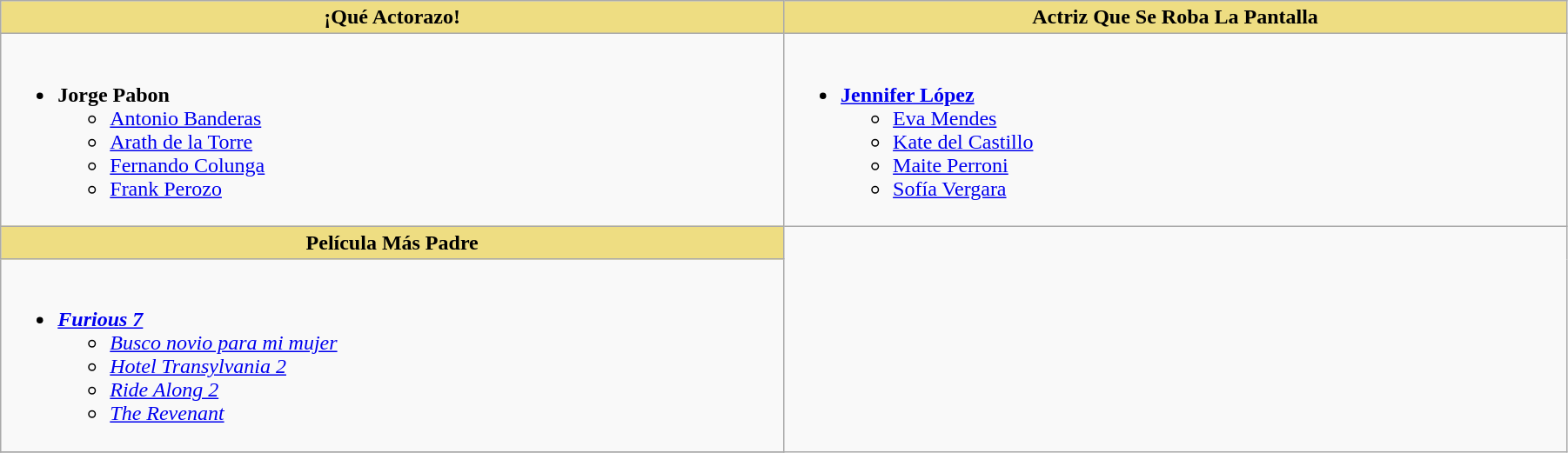<table class=wikitable width="95%">
<tr>
<th style="background:#EEDD82;" ! width="50%">¡Qué Actorazo!</th>
<th style="background:#EEDD82;" ! width="50%">Actriz Que Se Roba La Pantalla</th>
</tr>
<tr>
<td valign="top"><br><ul><li><strong>Jorge Pabon</strong><ul><li><a href='#'>Antonio Banderas</a></li><li><a href='#'>Arath de la Torre</a></li><li><a href='#'>Fernando Colunga</a></li><li><a href='#'>Frank Perozo</a></li></ul></li></ul></td>
<td valign="top"><br><ul><li><strong><a href='#'>Jennifer López</a></strong><ul><li><a href='#'>Eva Mendes</a></li><li><a href='#'>Kate del Castillo</a></li><li><a href='#'>Maite Perroni</a></li><li><a href='#'>Sofía Vergara</a></li></ul></li></ul></td>
</tr>
<tr>
<th style="background:#EEDD82;" ! width="50%">Película Más Padre</th>
</tr>
<tr>
<td valign="top"><br><ul><li><strong><em><a href='#'>Furious 7</a></em></strong><ul><li><em><a href='#'>Busco novio para mi mujer</a></em></li><li><em><a href='#'>Hotel Transylvania 2</a></em></li><li><em><a href='#'>Ride Along 2</a></em></li><li><em><a href='#'>The Revenant</a></em></li></ul></li></ul></td>
</tr>
<tr>
</tr>
</table>
